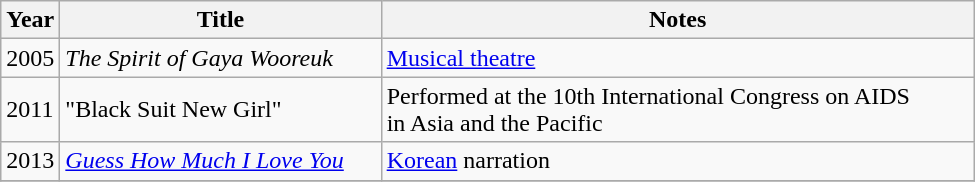<table class="wikitable" style="width:650px">
<tr>
<th width=10>Year</th>
<th>Title</th>
<th>Notes</th>
</tr>
<tr>
<td>2005</td>
<td><em>The Spirit of Gaya Wooreuk</em> </td>
<td><a href='#'>Musical theatre</a></td>
</tr>
<tr>
<td>2011</td>
<td>"Black Suit New Girl" </td>
<td>Performed at the 10th International Congress on AIDS <br> in Asia and the Pacific</td>
</tr>
<tr>
<td>2013</td>
<td><em><a href='#'>Guess How Much I Love You</a></em></td>
<td><a href='#'>Korean</a> narration</td>
</tr>
<tr>
</tr>
</table>
